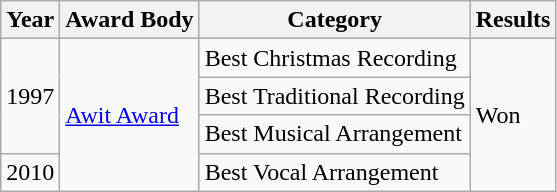<table class="wikitable">
<tr>
<th>Year</th>
<th>Award Body</th>
<th>Category</th>
<th>Results</th>
</tr>
<tr>
<td rowspan=3>1997</td>
<td rowspan=4><a href='#'>Awit Award</a></td>
<td>Best Christmas Recording</td>
<td rowspan=4>Won</td>
</tr>
<tr>
<td>Best Traditional Recording</td>
</tr>
<tr>
<td>Best Musical Arrangement</td>
</tr>
<tr>
<td>2010</td>
<td>Best Vocal Arrangement</td>
</tr>
</table>
